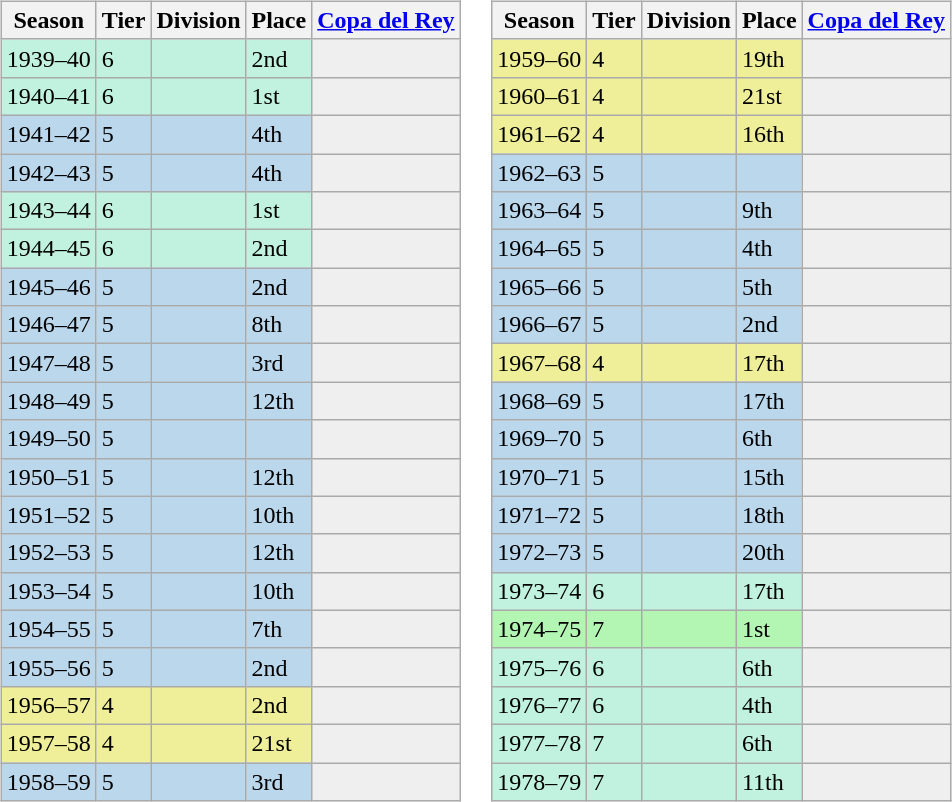<table>
<tr>
<td valign="top" width=0%><br><table class="wikitable">
<tr style="background:#f0f6fa;">
<th>Season</th>
<th>Tier</th>
<th>Division</th>
<th>Place</th>
<th><a href='#'>Copa del Rey</a></th>
</tr>
<tr>
<td style="background:#C0F2DF;">1939–40</td>
<td style="background:#C0F2DF;">6</td>
<td style="background:#C0F2DF;"></td>
<td style="background:#C0F2DF;">2nd</td>
<th style="background:#efefef;"></th>
</tr>
<tr>
<td style="background:#C0F2DF;">1940–41</td>
<td style="background:#C0F2DF;">6</td>
<td style="background:#C0F2DF;"></td>
<td style="background:#C0F2DF;">1st</td>
<th style="background:#efefef;"></th>
</tr>
<tr>
<td style="background:#BBD7EC;">1941–42</td>
<td style="background:#BBD7EC;">5</td>
<td style="background:#BBD7EC;"></td>
<td style="background:#BBD7EC;">4th</td>
<th style="background:#efefef;"></th>
</tr>
<tr>
<td style="background:#BBD7EC;">1942–43</td>
<td style="background:#BBD7EC;">5</td>
<td style="background:#BBD7EC;"></td>
<td style="background:#BBD7EC;">4th</td>
<th style="background:#efefef;"></th>
</tr>
<tr>
<td style="background:#C0F2DF;">1943–44</td>
<td style="background:#C0F2DF;">6</td>
<td style="background:#C0F2DF;"></td>
<td style="background:#C0F2DF;">1st</td>
<th style="background:#efefef;"></th>
</tr>
<tr>
<td style="background:#C0F2DF;">1944–45</td>
<td style="background:#C0F2DF;">6</td>
<td style="background:#C0F2DF;"></td>
<td style="background:#C0F2DF;">2nd</td>
<th style="background:#efefef;"></th>
</tr>
<tr>
<td style="background:#BBD7EC;">1945–46</td>
<td style="background:#BBD7EC;">5</td>
<td style="background:#BBD7EC;"></td>
<td style="background:#BBD7EC;">2nd</td>
<th style="background:#efefef;"></th>
</tr>
<tr>
<td style="background:#BBD7EC;">1946–47</td>
<td style="background:#BBD7EC;">5</td>
<td style="background:#BBD7EC;"></td>
<td style="background:#BBD7EC;">8th</td>
<th style="background:#efefef;"></th>
</tr>
<tr>
<td style="background:#BBD7EC;">1947–48</td>
<td style="background:#BBD7EC;">5</td>
<td style="background:#BBD7EC;"></td>
<td style="background:#BBD7EC;">3rd</td>
<th style="background:#efefef;"></th>
</tr>
<tr>
<td style="background:#BBD7EC;">1948–49</td>
<td style="background:#BBD7EC;">5</td>
<td style="background:#BBD7EC;"></td>
<td style="background:#BBD7EC;">12th</td>
<th style="background:#efefef;"></th>
</tr>
<tr>
<td style="background:#BBD7EC;">1949–50</td>
<td style="background:#BBD7EC;">5</td>
<td style="background:#BBD7EC;"></td>
<td style="background:#BBD7EC;"></td>
<th style="background:#efefef;"></th>
</tr>
<tr>
<td style="background:#BBD7EC;">1950–51</td>
<td style="background:#BBD7EC;">5</td>
<td style="background:#BBD7EC;"></td>
<td style="background:#BBD7EC;">12th</td>
<th style="background:#efefef;"></th>
</tr>
<tr>
<td style="background:#BBD7EC;">1951–52</td>
<td style="background:#BBD7EC;">5</td>
<td style="background:#BBD7EC;"></td>
<td style="background:#BBD7EC;">10th</td>
<th style="background:#efefef;"></th>
</tr>
<tr>
<td style="background:#BBD7EC;">1952–53</td>
<td style="background:#BBD7EC;">5</td>
<td style="background:#BBD7EC;"></td>
<td style="background:#BBD7EC;">12th</td>
<th style="background:#efefef;"></th>
</tr>
<tr>
<td style="background:#BBD7EC;">1953–54</td>
<td style="background:#BBD7EC;">5</td>
<td style="background:#BBD7EC;"></td>
<td style="background:#BBD7EC;">10th</td>
<th style="background:#efefef;"></th>
</tr>
<tr>
<td style="background:#BBD7EC;">1954–55</td>
<td style="background:#BBD7EC;">5</td>
<td style="background:#BBD7EC;"></td>
<td style="background:#BBD7EC;">7th</td>
<th style="background:#efefef;"></th>
</tr>
<tr>
<td style="background:#BBD7EC;">1955–56</td>
<td style="background:#BBD7EC;">5</td>
<td style="background:#BBD7EC;"></td>
<td style="background:#BBD7EC;">2nd</td>
<th style="background:#efefef;"></th>
</tr>
<tr>
<td style="background:#EFEF99;">1956–57</td>
<td style="background:#EFEF99;">4</td>
<td style="background:#EFEF99;"></td>
<td style="background:#EFEF99;">2nd</td>
<td style="background:#efefef;"></td>
</tr>
<tr>
<td style="background:#EFEF99;">1957–58</td>
<td style="background:#EFEF99;">4</td>
<td style="background:#EFEF99;"></td>
<td style="background:#EFEF99;">21st</td>
<td style="background:#efefef;"></td>
</tr>
<tr>
<td style="background:#BBD7EC;">1958–59</td>
<td style="background:#BBD7EC;">5</td>
<td style="background:#BBD7EC;"></td>
<td style="background:#BBD7EC;">3rd</td>
<th style="background:#efefef;"></th>
</tr>
</table>
</td>
<td valign="top" width=0%><br><table class="wikitable">
<tr style="background:#f0f6fa;">
<th>Season</th>
<th>Tier</th>
<th>Division</th>
<th>Place</th>
<th><a href='#'>Copa del Rey</a></th>
</tr>
<tr>
<td style="background:#EFEF99;">1959–60</td>
<td style="background:#EFEF99;">4</td>
<td style="background:#EFEF99;"></td>
<td style="background:#EFEF99;">19th</td>
<td style="background:#efefef;"></td>
</tr>
<tr>
<td style="background:#EFEF99;">1960–61</td>
<td style="background:#EFEF99;">4</td>
<td style="background:#EFEF99;"></td>
<td style="background:#EFEF99;">21st</td>
<td style="background:#efefef;"></td>
</tr>
<tr>
<td style="background:#EFEF99;">1961–62</td>
<td style="background:#EFEF99;">4</td>
<td style="background:#EFEF99;"></td>
<td style="background:#EFEF99;">16th</td>
<td style="background:#efefef;"></td>
</tr>
<tr>
<td style="background:#BBD7EC;">1962–63</td>
<td style="background:#BBD7EC;">5</td>
<td style="background:#BBD7EC;"></td>
<td style="background:#BBD7EC;"></td>
<th style="background:#efefef;"></th>
</tr>
<tr>
<td style="background:#BBD7EC;">1963–64</td>
<td style="background:#BBD7EC;">5</td>
<td style="background:#BBD7EC;"></td>
<td style="background:#BBD7EC;">9th</td>
<th style="background:#efefef;"></th>
</tr>
<tr>
<td style="background:#BBD7EC;">1964–65</td>
<td style="background:#BBD7EC;">5</td>
<td style="background:#BBD7EC;"></td>
<td style="background:#BBD7EC;">4th</td>
<th style="background:#efefef;"></th>
</tr>
<tr>
<td style="background:#BBD7EC;">1965–66</td>
<td style="background:#BBD7EC;">5</td>
<td style="background:#BBD7EC;"></td>
<td style="background:#BBD7EC;">5th</td>
<th style="background:#efefef;"></th>
</tr>
<tr>
<td style="background:#BBD7EC;">1966–67</td>
<td style="background:#BBD7EC;">5</td>
<td style="background:#BBD7EC;"></td>
<td style="background:#BBD7EC;">2nd</td>
<th style="background:#efefef;"></th>
</tr>
<tr>
<td style="background:#EFEF99;">1967–68</td>
<td style="background:#EFEF99;">4</td>
<td style="background:#EFEF99;"></td>
<td style="background:#EFEF99;">17th</td>
<td style="background:#efefef;"></td>
</tr>
<tr>
<td style="background:#BBD7EC;">1968–69</td>
<td style="background:#BBD7EC;">5</td>
<td style="background:#BBD7EC;"></td>
<td style="background:#BBD7EC;">17th</td>
<th style="background:#efefef;"></th>
</tr>
<tr>
<td style="background:#BBD7EC;">1969–70</td>
<td style="background:#BBD7EC;">5</td>
<td style="background:#BBD7EC;"></td>
<td style="background:#BBD7EC;">6th</td>
<th style="background:#efefef;"></th>
</tr>
<tr>
<td style="background:#BBD7EC;">1970–71</td>
<td style="background:#BBD7EC;">5</td>
<td style="background:#BBD7EC;"></td>
<td style="background:#BBD7EC;">15th</td>
<th style="background:#efefef;"></th>
</tr>
<tr>
<td style="background:#BBD7EC;">1971–72</td>
<td style="background:#BBD7EC;">5</td>
<td style="background:#BBD7EC;"></td>
<td style="background:#BBD7EC;">18th</td>
<th style="background:#efefef;"></th>
</tr>
<tr>
<td style="background:#BBD7EC;">1972–73</td>
<td style="background:#BBD7EC;">5</td>
<td style="background:#BBD7EC;"></td>
<td style="background:#BBD7EC;">20th</td>
<th style="background:#efefef;"></th>
</tr>
<tr>
<td style="background:#C0F2DF;">1973–74</td>
<td style="background:#C0F2DF;">6</td>
<td style="background:#C0F2DF;"></td>
<td style="background:#C0F2DF;">17th</td>
<th style="background:#efefef;"></th>
</tr>
<tr>
<td style="background:#B3F5B3;">1974–75</td>
<td style="background:#B3F5B3;">7</td>
<td style="background:#B3F5B3;"></td>
<td style="background:#B3F5B3;">1st</td>
<th style="background:#efefef;"></th>
</tr>
<tr>
<td style="background:#C0F2DF;">1975–76</td>
<td style="background:#C0F2DF;">6</td>
<td style="background:#C0F2DF;"></td>
<td style="background:#C0F2DF;">6th</td>
<th style="background:#efefef;"></th>
</tr>
<tr>
<td style="background:#C0F2DF;">1976–77</td>
<td style="background:#C0F2DF;">6</td>
<td style="background:#C0F2DF;"></td>
<td style="background:#C0F2DF;">4th</td>
<th style="background:#efefef;"></th>
</tr>
<tr>
<td style="background:#C0F2DF;">1977–78</td>
<td style="background:#C0F2DF;">7</td>
<td style="background:#C0F2DF;"></td>
<td style="background:#C0F2DF;">6th</td>
<th style="background:#efefef;"></th>
</tr>
<tr>
<td style="background:#C0F2DF;">1978–79</td>
<td style="background:#C0F2DF;">7</td>
<td style="background:#C0F2DF;"></td>
<td style="background:#C0F2DF;">11th</td>
<th style="background:#efefef;"></th>
</tr>
</table>
</td>
</tr>
</table>
